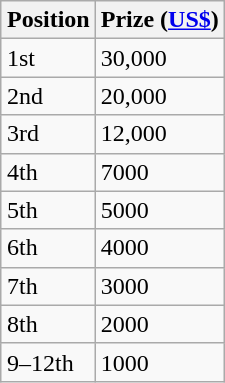<table class="wikitable" align="right">
<tr>
<th>Position</th>
<th>Prize (<a href='#'>US$</a>)</th>
</tr>
<tr>
<td>1st</td>
<td>30,000</td>
</tr>
<tr>
<td>2nd</td>
<td>20,000</td>
</tr>
<tr>
<td>3rd</td>
<td>12,000</td>
</tr>
<tr>
<td>4th</td>
<td>7000</td>
</tr>
<tr>
<td>5th</td>
<td>5000</td>
</tr>
<tr>
<td>6th</td>
<td>4000</td>
</tr>
<tr>
<td>7th</td>
<td>3000</td>
</tr>
<tr>
<td>8th</td>
<td>2000</td>
</tr>
<tr>
<td>9–12th</td>
<td>1000</td>
</tr>
</table>
